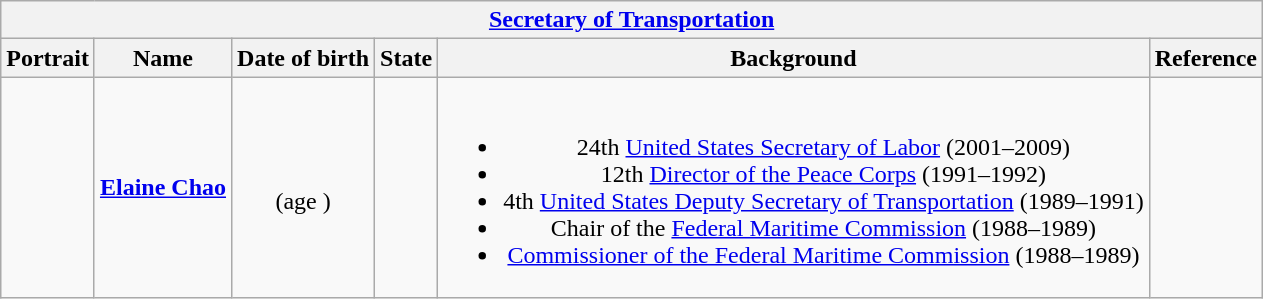<table class="wikitable collapsible" style="text-align:center;">
<tr>
<th colspan="6"><a href='#'>Secretary of Transportation</a></th>
</tr>
<tr>
<th>Portrait</th>
<th>Name</th>
<th>Date of birth</th>
<th>State</th>
<th>Background</th>
<th>Reference</th>
</tr>
<tr>
<td></td>
<td><strong><a href='#'>Elaine Chao</a></strong></td>
<td><br>(age )</td>
<td></td>
<td><br><ul><li>24th <a href='#'>United States Secretary of Labor</a> (2001–2009)</li><li>12th <a href='#'>Director of the Peace Corps</a> (1991–1992)</li><li>4th <a href='#'>United States Deputy Secretary of Transportation</a> (1989–1991)</li><li>Chair of the <a href='#'>Federal Maritime Commission</a> (1988–1989)</li><li><a href='#'>Commissioner of the Federal Maritime Commission</a> (1988–1989)</li></ul></td>
<td></td>
</tr>
</table>
